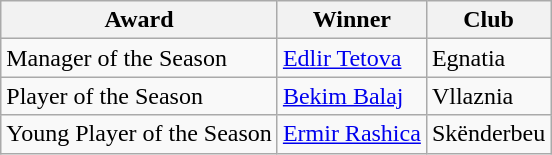<table class="wikitable">
<tr>
<th>Award</th>
<th>Winner</th>
<th>Club</th>
</tr>
<tr>
<td>Manager of the Season</td>
<td> <a href='#'>Edlir Tetova</a></td>
<td>Egnatia</td>
</tr>
<tr>
<td>Player of the Season</td>
<td> <a href='#'>Bekim Balaj</a></td>
<td>Vllaznia</td>
</tr>
<tr>
<td>Young Player of the Season</td>
<td> <a href='#'>Ermir Rashica</a></td>
<td>Skënderbeu</td>
</tr>
</table>
